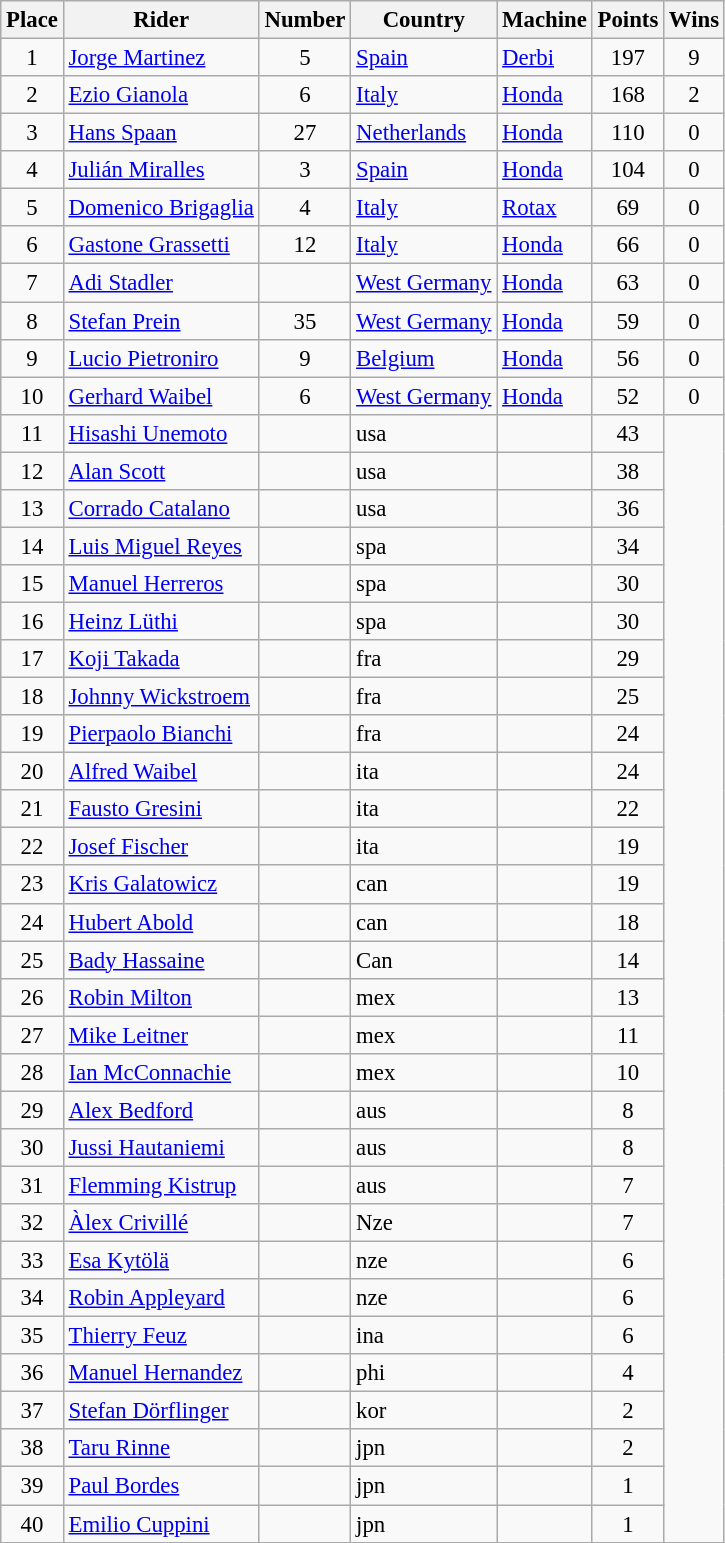<table class="wikitable" style="font-size: 95%">
<tr>
<th>Place</th>
<th>Rider</th>
<th>Number</th>
<th>Country</th>
<th>Machine</th>
<th>Points</th>
<th>Wins</th>
</tr>
<tr>
<td align="center">1</td>
<td> <a href='#'>Jorge Martinez</a></td>
<td align="center">5</td>
<td><a href='#'>Spain</a></td>
<td><a href='#'>Derbi</a></td>
<td align="center">197</td>
<td align="center">9</td>
</tr>
<tr>
<td align="center">2</td>
<td> <a href='#'>Ezio Gianola</a></td>
<td align="center">6</td>
<td><a href='#'>Italy</a></td>
<td><a href='#'>Honda</a></td>
<td align="center">168</td>
<td align="center">2</td>
</tr>
<tr>
<td align="center">3</td>
<td> <a href='#'>Hans Spaan</a></td>
<td align="center">27</td>
<td><a href='#'>Netherlands</a></td>
<td><a href='#'>Honda</a></td>
<td align="center">110</td>
<td align="center">0</td>
</tr>
<tr>
<td align="center">4</td>
<td> <a href='#'>Julián Miralles</a></td>
<td align="center">3</td>
<td><a href='#'>Spain</a></td>
<td><a href='#'>Honda</a></td>
<td align="center">104</td>
<td align="center">0</td>
</tr>
<tr>
<td align="center">5</td>
<td> <a href='#'>Domenico Brigaglia</a></td>
<td align="center">4</td>
<td><a href='#'>Italy</a></td>
<td><a href='#'>Rotax</a></td>
<td align="center">69</td>
<td align="center">0</td>
</tr>
<tr>
<td align="center">6</td>
<td> <a href='#'>Gastone Grassetti</a></td>
<td align="center">12</td>
<td><a href='#'>Italy</a></td>
<td><a href='#'>Honda</a></td>
<td align="center">66</td>
<td align="center">0</td>
</tr>
<tr>
<td align="center">7</td>
<td> <a href='#'>Adi Stadler</a></td>
<td align="center"></td>
<td><a href='#'>West Germany</a></td>
<td><a href='#'>Honda</a></td>
<td align="center">63</td>
<td align="center">0</td>
</tr>
<tr>
<td align="center">8</td>
<td> <a href='#'>Stefan Prein</a></td>
<td align="center">35</td>
<td><a href='#'>West Germany</a></td>
<td><a href='#'>Honda</a></td>
<td align="center">59</td>
<td align="center">0</td>
</tr>
<tr>
<td align="center">9</td>
<td> <a href='#'>Lucio Pietroniro</a></td>
<td align="center">9</td>
<td><a href='#'>Belgium</a></td>
<td><a href='#'>Honda</a></td>
<td align="center">56</td>
<td align="center">0</td>
</tr>
<tr>
<td align="center">10</td>
<td> <a href='#'>Gerhard Waibel</a></td>
<td align="center">6</td>
<td><a href='#'>West Germany</a></td>
<td><a href='#'>Honda</a></td>
<td align="center">52</td>
<td align="center">0</td>
</tr>
<tr>
<td align="center">11</td>
<td><a href='#'>Hisashi Unemoto</a></td>
<td align="center"></td>
<td>usa</td>
<td></td>
<td align="center">43</td>
</tr>
<tr>
<td align="center">12</td>
<td><a href='#'>Alan Scott</a></td>
<td align="center"></td>
<td>usa</td>
<td></td>
<td align="center">38</td>
</tr>
<tr>
<td align="center">13</td>
<td><a href='#'>Corrado Catalano</a></td>
<td align="center"></td>
<td>usa</td>
<td></td>
<td align="center">36</td>
</tr>
<tr>
<td align="center">14</td>
<td><a href='#'>Luis Miguel Reyes</a></td>
<td align="center"></td>
<td>spa</td>
<td></td>
<td align="center">34</td>
</tr>
<tr>
<td align="center">15</td>
<td><a href='#'>Manuel Herreros</a></td>
<td align="center"></td>
<td>spa</td>
<td></td>
<td align="center">30</td>
</tr>
<tr>
<td align="center">16</td>
<td><a href='#'>Heinz Lüthi</a></td>
<td align="center"></td>
<td>spa</td>
<td></td>
<td align="center">30</td>
</tr>
<tr>
<td align="center">17</td>
<td><a href='#'>Koji Takada</a></td>
<td align="center"></td>
<td>fra</td>
<td></td>
<td align="center">29</td>
</tr>
<tr>
<td align="center">18</td>
<td><a href='#'>Johnny Wickstroem</a></td>
<td align="center"></td>
<td>fra</td>
<td></td>
<td align="center">25</td>
</tr>
<tr>
<td align="center">19</td>
<td><a href='#'>Pierpaolo Bianchi</a></td>
<td align="center"></td>
<td>fra</td>
<td></td>
<td align="center">24</td>
</tr>
<tr>
<td align="center">20</td>
<td><a href='#'>Alfred Waibel</a></td>
<td align="center"></td>
<td>ita</td>
<td></td>
<td align="center">24</td>
</tr>
<tr>
<td align="center">21</td>
<td><a href='#'>Fausto Gresini</a></td>
<td align="center"></td>
<td>ita</td>
<td></td>
<td align="center">22</td>
</tr>
<tr>
<td align="center">22</td>
<td><a href='#'>Josef Fischer</a></td>
<td align="center"></td>
<td>ita</td>
<td></td>
<td align="center">19</td>
</tr>
<tr>
<td align="center">23</td>
<td><a href='#'>Kris Galatowicz</a></td>
<td align="center"></td>
<td>can</td>
<td></td>
<td align="center">19</td>
</tr>
<tr>
<td align="center">24</td>
<td><a href='#'>Hubert Abold</a></td>
<td align="center"></td>
<td>can</td>
<td></td>
<td align="center">18</td>
</tr>
<tr>
<td align="center">25</td>
<td><a href='#'>Bady Hassaine</a></td>
<td align="center"></td>
<td>Can</td>
<td></td>
<td align="center">14</td>
</tr>
<tr>
<td align="center">26</td>
<td><a href='#'>Robin Milton</a></td>
<td align="center"></td>
<td>mex</td>
<td></td>
<td align="center">13</td>
</tr>
<tr>
<td align="center">27</td>
<td><a href='#'>Mike Leitner</a></td>
<td align="center"></td>
<td>mex</td>
<td></td>
<td align="center">11</td>
</tr>
<tr>
<td align="center">28</td>
<td><a href='#'>Ian McConnachie</a></td>
<td align="center"></td>
<td>mex</td>
<td></td>
<td align="center">10</td>
</tr>
<tr>
<td align="center">29</td>
<td><a href='#'>Alex Bedford</a></td>
<td align="center"></td>
<td>aus</td>
<td></td>
<td align="center">8</td>
</tr>
<tr>
<td align="center">30</td>
<td><a href='#'>Jussi Hautaniemi</a></td>
<td align="center"></td>
<td>aus</td>
<td></td>
<td align="center">8</td>
</tr>
<tr>
<td align="center">31</td>
<td><a href='#'>Flemming Kistrup</a></td>
<td align="center"></td>
<td>aus</td>
<td></td>
<td align="center">7</td>
</tr>
<tr>
<td align="center">32</td>
<td><a href='#'>Àlex Crivillé</a></td>
<td align="center"></td>
<td>Nze</td>
<td></td>
<td align="center">7</td>
</tr>
<tr>
<td align="center">33</td>
<td><a href='#'>Esa Kytölä</a></td>
<td align="center"></td>
<td>nze</td>
<td></td>
<td align="center">6</td>
</tr>
<tr>
<td align="center">34</td>
<td><a href='#'>Robin Appleyard</a></td>
<td align="center"></td>
<td>nze</td>
<td></td>
<td align="center">6</td>
</tr>
<tr>
<td align="center">35</td>
<td><a href='#'>Thierry Feuz</a></td>
<td align="center"></td>
<td>ina</td>
<td></td>
<td align="center">6</td>
</tr>
<tr>
<td align="center">36</td>
<td><a href='#'>Manuel Hernandez</a></td>
<td align="center"></td>
<td>phi</td>
<td></td>
<td align="center">4</td>
</tr>
<tr>
<td align="center">37</td>
<td><a href='#'>Stefan Dörflinger</a></td>
<td align="center"></td>
<td>kor</td>
<td></td>
<td align="center">2</td>
</tr>
<tr>
<td align="center">38</td>
<td><a href='#'>Taru Rinne</a></td>
<td align="center"></td>
<td>jpn</td>
<td></td>
<td align="center">2</td>
</tr>
<tr>
<td align="center">39</td>
<td><a href='#'>Paul Bordes</a></td>
<td align="center"></td>
<td>jpn</td>
<td></td>
<td align="center">1</td>
</tr>
<tr>
<td align="center">40</td>
<td><a href='#'>Emilio Cuppini</a></td>
<td align="center"></td>
<td>jpn</td>
<td></td>
<td align="center">1</td>
</tr>
<tr>
</tr>
</table>
